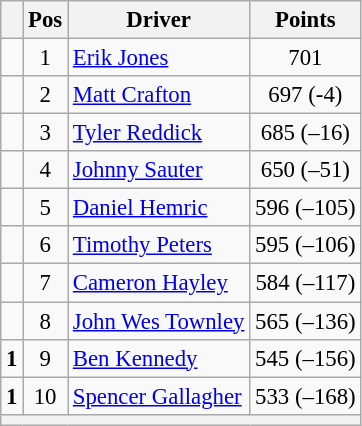<table class="wikitable" style="font-size: 95%;">
<tr>
<th></th>
<th>Pos</th>
<th>Driver</th>
<th>Points</th>
</tr>
<tr>
<td align="left"></td>
<td style="text-align:center;">1</td>
<td><a href='#'>Erik Jones</a></td>
<td style="text-align:center;">701</td>
</tr>
<tr>
<td align="left"></td>
<td style="text-align:center;">2</td>
<td><a href='#'>Matt Crafton</a></td>
<td style="text-align:center;">697 (-4)</td>
</tr>
<tr>
<td align="left"></td>
<td style="text-align:center;">3</td>
<td><a href='#'>Tyler Reddick</a></td>
<td style="text-align:center;">685 (–16)</td>
</tr>
<tr>
<td align="left"></td>
<td style="text-align:center;">4</td>
<td><a href='#'>Johnny Sauter</a></td>
<td style="text-align:center;">650 (–51)</td>
</tr>
<tr>
<td align="left"></td>
<td style="text-align:center;">5</td>
<td><a href='#'>Daniel Hemric</a></td>
<td style="text-align:center;">596 (–105)</td>
</tr>
<tr>
<td align="left"></td>
<td style="text-align:center;">6</td>
<td><a href='#'>Timothy Peters</a></td>
<td style="text-align:center;">595 (–106)</td>
</tr>
<tr>
<td align="left"></td>
<td style="text-align:center;">7</td>
<td><a href='#'>Cameron Hayley</a></td>
<td style="text-align:center;">584 (–117)</td>
</tr>
<tr>
<td align="left"></td>
<td style="text-align:center;">8</td>
<td><a href='#'>John Wes Townley</a></td>
<td style="text-align:center;">565 (–136)</td>
</tr>
<tr>
<td align="left"> <strong>1</strong></td>
<td style="text-align:center;">9</td>
<td><a href='#'>Ben Kennedy</a></td>
<td style="text-align:center;">545 (–156)</td>
</tr>
<tr>
<td align="left"> <strong>1</strong></td>
<td style="text-align:center;">10</td>
<td><a href='#'>Spencer Gallagher</a></td>
<td style="text-align:center;">533 (–168)</td>
</tr>
<tr>
<th colspan="9"></th>
</tr>
</table>
